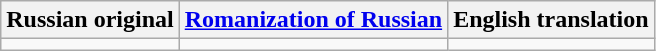<table class="wikitable">
<tr>
<th>Russian original</th>
<th><a href='#'>Romanization of Russian</a></th>
<th>English translation</th>
</tr>
<tr style="vertical-align:top; white-space:nowrap;">
<td></td>
<td></td>
<td></td>
</tr>
</table>
